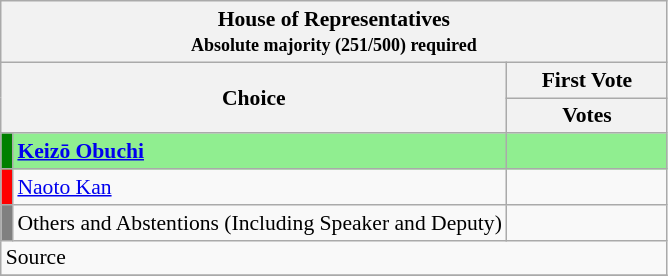<table class="wikitable" style="font-size:90%;">
<tr>
<th colspan="4">House of Representatives <br><small>Absolute majority (251/500) required</small></th>
</tr>
<tr>
<th align="left" rowspan="2" colspan="2" width="100">Choice</th>
<th colspan="2">First Vote</th>
</tr>
<tr>
<th width="100">Votes</th>
</tr>
<tr style="background:lightgreen;">
<td width="1" bgcolor="green"></td>
<td align="left"><strong><a href='#'>Keizō Obuchi</a></strong></td>
<td></td>
</tr>
<tr>
<td bgcolor="red"></td>
<td align="left"><a href='#'>Naoto Kan</a></td>
<td></td>
</tr>
<tr>
<td bgcolor="gray"></td>
<td align="left">Others and Abstentions (Including Speaker and Deputy)</td>
<td></td>
</tr>
<tr>
<td colspan=3>Source </td>
</tr>
<tr>
</tr>
</table>
